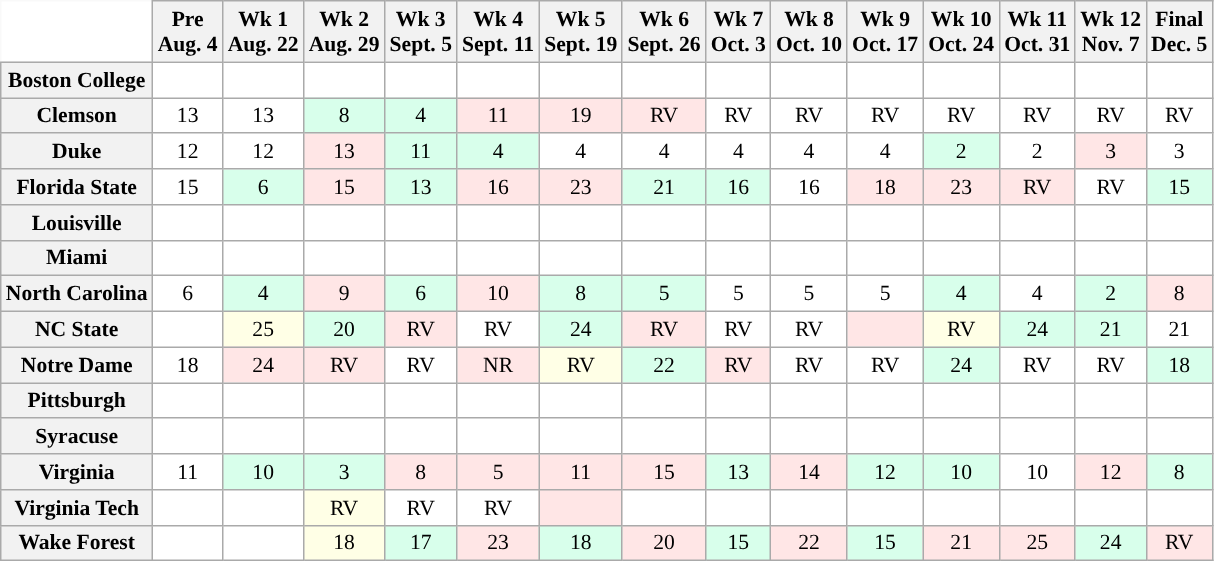<table class="wikitable" style="white-space:nowrap;font-size:90%;">
<tr>
<th colspan=1 style="background:white; border-top-style:hidden; border-left-style:hidden;"> </th>
<th>Pre <br> Aug. 4</th>
<th>Wk 1 <br> Aug. 22</th>
<th>Wk 2 <br> Aug. 29</th>
<th>Wk 3 <br> Sept. 5</th>
<th>Wk 4 <br> Sept. 11</th>
<th>Wk 5 <br> Sept. 19</th>
<th>Wk 6 <br> Sept. 26</th>
<th>Wk 7 <br> Oct. 3</th>
<th>Wk 8 <br> Oct. 10</th>
<th>Wk 9 <br> Oct. 17</th>
<th>Wk 10 <br> Oct. 24</th>
<th>Wk 11 <br> Oct. 31</th>
<th>Wk 12 <br> Nov. 7</th>
<th>Final <br> Dec. 5</th>
</tr>
<tr style="text-align:center;">
<th>Boston College</th>
<td style="background:#FFF;"></td>
<td style="background:#FFF;"></td>
<td style="background:#FFF;"></td>
<td style="background:#FFF;"></td>
<td style="background:#FFF;"></td>
<td style="background:#FFF;"></td>
<td style="background:#FFF;"></td>
<td style="background:#FFF;"></td>
<td style="background:#FFF;"></td>
<td style="background:#FFF;"></td>
<td style="background:#FFF;"></td>
<td style="background:#FFF;"></td>
<td style="background:#FFF;"></td>
<td style="background:#FFF;"></td>
</tr>
<tr style="text-align:center;">
<th>Clemson</th>
<td style="background:#FFF;"> 13</td>
<td style="background:#FFF;"> 13</td>
<td style="background:#D8FFEB;"> 8</td>
<td style="background:#D8FFEB;"> 4</td>
<td style="background:#FFE6E6;"> 11</td>
<td style="background:#FFE6E6;"> 19</td>
<td style="background:#FFE6E6;"> RV</td>
<td style="background:#FFF;"> RV</td>
<td style="background:#FFF;"> RV</td>
<td style="background:#FFF;"> RV</td>
<td style="background:#FFF;"> RV</td>
<td style="background:#FFF;"> RV</td>
<td style="background:#FFF;"> RV</td>
<td style="background:#FFF;"> RV</td>
</tr>
<tr style="text-align:center;">
<th>Duke</th>
<td style="background:#FFF;"> 12</td>
<td style="background:#FFF;"> 12</td>
<td style="background:#FFE6E6;"> 13</td>
<td style="background:#D8FFEB;"> 11</td>
<td style="background:#D8FFEB;"> 4</td>
<td style="background:#FFF;"> 4</td>
<td style="background:#FFF;"> 4</td>
<td style="background:#FFF;"> 4</td>
<td style="background:#FFF;"> 4</td>
<td style="background:#FFF;"> 4</td>
<td style="background:#D8FFEB;"> 2</td>
<td style="background:#FFF;"> 2</td>
<td style="background:#FFE6E6;"> 3</td>
<td style="background:#FFF;"> 3</td>
</tr>
<tr style="text-align:center;">
<th>Florida State</th>
<td style="background:#FFF;"> 15</td>
<td style="background:#D8FFEB;"> 6</td>
<td style="background:#FFE6E6;"> 15</td>
<td style="background:#D8FFEB;"> 13</td>
<td style="background:#FFE6E6;"> 16</td>
<td style="background:#FFE6E6;"> 23</td>
<td style="background:#D8FFEB;"> 21</td>
<td style="background:#D8FFEB;"> 16</td>
<td style="background:#FFF;"> 16</td>
<td style="background:#FFE6E6;"> 18</td>
<td style="background:#FFE6E6;"> 23</td>
<td style="background:#FFE6E6;"> RV</td>
<td style="background:#FFF;"> RV</td>
<td style="background:#D8FFEB;"> 15</td>
</tr>
<tr style="text-align:center;">
<th>Louisville</th>
<td style="background:#FFF;"></td>
<td style="background:#FFF;"></td>
<td style="background:#FFF;"></td>
<td style="background:#FFF;"></td>
<td style="background:#FFF;"></td>
<td style="background:#FFF;"></td>
<td style="background:#FFF;"></td>
<td style="background:#FFF;"></td>
<td style="background:#FFF;"></td>
<td style="background:#FFF;"></td>
<td style="background:#FFF;"></td>
<td style="background:#FFF;"></td>
<td style="background:#FFF;"></td>
<td style="background:#FFF;"></td>
</tr>
<tr style="text-align:center;">
<th>Miami</th>
<td style="background:#FFF;"></td>
<td style="background:#FFF;"></td>
<td style="background:#FFF;"></td>
<td style="background:#FFF;"></td>
<td style="background:#FFF;"></td>
<td style="background:#FFF;"></td>
<td style="background:#FFF;"></td>
<td style="background:#FFF;"></td>
<td style="background:#FFF;"></td>
<td style="background:#FFF;"></td>
<td style="background:#FFF;"></td>
<td style="background:#FFF;"></td>
<td style="background:#FFF;"></td>
<td style="background:#FFF;"></td>
</tr>
<tr style="text-align:center;">
<th>North Carolina</th>
<td style="background:#FFF;"> 6</td>
<td style="background:#D8FFEB;"> 4</td>
<td style="background:#FFE6E6;"> 9</td>
<td style="background:#D8FFEB;"> 6</td>
<td style="background:#FFE6E6;"> 10</td>
<td style="background:#D8FFEB;"> 8</td>
<td style="background:#D8FFEB;"> 5</td>
<td style="background:#FFF;"> 5</td>
<td style="background:#FFF;"> 5</td>
<td style="background:#FFF;"> 5</td>
<td style="background:#D8FFEB;"> 4</td>
<td style="background:#FFF;"> 4</td>
<td style="background:#D8FFEB;"> 2</td>
<td style="background:#FFE6E6;"> 8</td>
</tr>
<tr style="text-align:center;">
<th>NC State</th>
<td style="background:#FFF;"></td>
<td style="background:#FFFFE6;"> 25</td>
<td style="background:#D8FFEB;"> 20</td>
<td style="background:#FFE6E6;"> RV</td>
<td style="background:#FFF;"> RV</td>
<td style="background:#D8FFEB;"> 24</td>
<td style="background:#FFE6E6;"> RV</td>
<td style="background:#FFF;"> RV</td>
<td style="background:#FFF;"> RV</td>
<td style="background:#FFE6E6;"></td>
<td style="background:#FFFFE6;"> RV</td>
<td style="background:#D8FFEB;"> 24</td>
<td style="background:#D8FFEB;"> 21</td>
<td style="background:#FFF;"> 21</td>
</tr>
<tr style="text-align:center;">
<th>Notre Dame</th>
<td style="background:#FFF;"> 18</td>
<td style="background:#FFE6E6;"> 24</td>
<td style="background:#FFE6E6;"> RV</td>
<td style="background:#FFF;"> RV</td>
<td style="background:#FFE6E6;"> NR</td>
<td style="background:#FFFFE6;"> RV</td>
<td style="background:#D8FFEB;"> 22</td>
<td style="background:#FFE6E6;"> RV</td>
<td style="background:#FFF;"> RV</td>
<td style="background:#FFF;"> RV</td>
<td style="background:#D8FFEB;"> 24</td>
<td style="background:#FFF;"> RV</td>
<td style="background:#FFF;"> RV</td>
<td style="background:#D8FFEB;"> 18</td>
</tr>
<tr style="text-align:center;">
<th>Pittsburgh</th>
<td style="background:#FFF;"></td>
<td style="background:#FFF;"></td>
<td style="background:#FFF;"></td>
<td style="background:#FFF;"></td>
<td style="background:#FFF;"></td>
<td style="background:#FFF;"></td>
<td style="background:#FFF;"></td>
<td style="background:#FFF;"></td>
<td style="background:#FFF;"></td>
<td style="background:#FFF;"></td>
<td style="background:#FFF;"></td>
<td style="background:#FFF;"></td>
<td style="background:#FFF;"></td>
<td style="background:#FFF;"></td>
</tr>
<tr style="text-align:center;">
<th>Syracuse</th>
<td style="background:#FFF;"></td>
<td style="background:#FFF;"></td>
<td style="background:#FFF;"></td>
<td style="background:#FFF;"></td>
<td style="background:#FFF;"></td>
<td style="background:#FFF;"></td>
<td style="background:#FFF;"></td>
<td style="background:#FFF;"></td>
<td style="background:#FFF;"></td>
<td style="background:#FFF;"></td>
<td style="background:#FFF;"></td>
<td style="background:#FFF;"></td>
<td style="background:#FFF;"></td>
<td style="background:#FFF;"></td>
</tr>
<tr style="text-align:center;">
<th>Virginia</th>
<td style="background:#FFF;"> 11</td>
<td style="background:#D8FFEB;"> 10</td>
<td style="background:#D8FFEB;"> 3</td>
<td style="background:#FFE6E6;"> 8</td>
<td style="background:#FFE6E6;"> 5</td>
<td style="background:#FFE6E6;"> 11</td>
<td style="background:#FFE6E6;"> 15</td>
<td style="background:#D8FFEB;"> 13</td>
<td style="background:#FFE6E6;"> 14</td>
<td style="background:#D8FFEB;"> 12</td>
<td style="background:#D8FFEB;"> 10</td>
<td style="background:#FFF;"> 10</td>
<td style="background:#FFE6E6;"> 12</td>
<td style="background:#D8FFEB;"> 8</td>
</tr>
<tr style="text-align:center;">
<th>Virginia Tech</th>
<td style="background:#FFF;"></td>
<td style="background:#FFF;"></td>
<td style="background:#FFFFE6;"> RV</td>
<td style="background:#FFF;"> RV</td>
<td style="background:#FFF;"> RV</td>
<td style="background:#FFE6E6;"></td>
<td style="background:#FFF;"></td>
<td style="background:#FFF;"></td>
<td style="background:#FFF;"></td>
<td style="background:#FFF;"></td>
<td style="background:#FFF;"></td>
<td style="background:#FFF;"></td>
<td style="background:#FFF;"></td>
<td style="background:#FFF;"></td>
</tr>
<tr style="text-align:center;">
<th>Wake Forest</th>
<td style="background:#FFF;"></td>
<td style="background:#FFF;"></td>
<td style="background:#FFFFE6;"> 18</td>
<td style="background:#D8FFEB;"> 17</td>
<td style="background:#FFE6E6;"> 23</td>
<td style="background:#D8FFEB;"> 18</td>
<td style="background:#FFE6E6;"> 20</td>
<td style="background:#D8FFEB;"> 15</td>
<td style="background:#FFE6E6;"> 22</td>
<td style="background:#D8FFEB;"> 15</td>
<td style="background:#FFE6E6;"> 21</td>
<td style="background:#FFE6E6;"> 25</td>
<td style="background:#D8FFEB;"> 24</td>
<td style="background:#FFE6E6;"> RV</td>
</tr>
</table>
